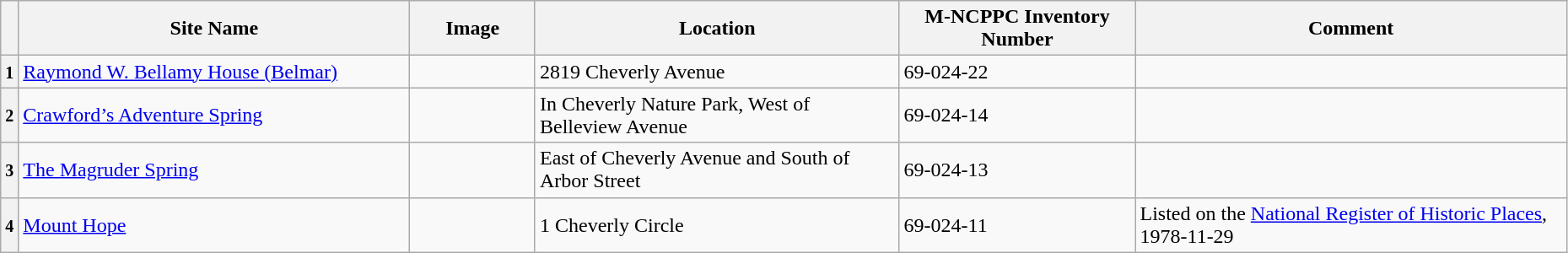<table class="wikitable sortable" style="width:98%">
<tr>
<th></th>
<th width = 25% ><strong>Site Name</strong></th>
<th width = 8% class="unsortable" ><strong>Image</strong></th>
<th><strong>Location</strong></th>
<th class="unsortable" ><strong>M-NCPPC Inventory Number</strong></th>
<th class="unsortable" ><strong>Comment</strong></th>
</tr>
<tr ->
<th><small>1</small></th>
<td><a href='#'>Raymond W. Bellamy House (Belmar)</a></td>
<td></td>
<td>2819 Cheverly Avenue</td>
<td>69-024-22</td>
<td></td>
</tr>
<tr ->
<th><small>2</small></th>
<td><a href='#'>Crawford’s Adventure Spring</a></td>
<td></td>
<td>In Cheverly Nature Park, West of Belleview Avenue</td>
<td>69-024-14</td>
<td></td>
</tr>
<tr ->
<th><small>3</small></th>
<td><a href='#'>The Magruder Spring</a></td>
<td></td>
<td>East of Cheverly Avenue and South of Arbor Street</td>
<td>69-024-13</td>
<td></td>
</tr>
<tr ->
<th><small>4</small></th>
<td><a href='#'>Mount Hope</a></td>
<td></td>
<td>1 Cheverly Circle</td>
<td>69-024-11</td>
<td>Listed on the <a href='#'>National Register of Historic Places</a>, 1978-11-29</td>
</tr>
</table>
